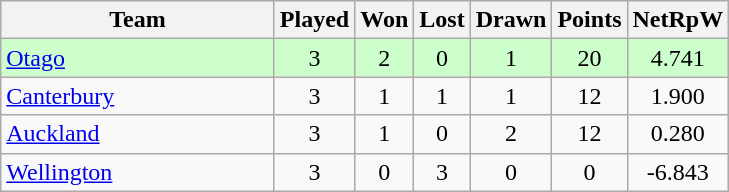<table class="wikitable" style="text-align:center;">
<tr>
<th width=175>Team</th>
<th style="width:30px;" abbr="Played">Played</th>
<th style="width:30px;" abbr="Won">Won</th>
<th style="width:30px;" abbr="Lost">Lost</th>
<th style="width:30px;" abbr="Drawn">Drawn</th>
<th style="width:30px;" abbr="Points">Points</th>
<th style="width:30px;" abbr="NetRpW">NetRpW</th>
</tr>
<tr style="background:#cfc">
<td style="text-align:left;"><a href='#'>Otago</a></td>
<td>3</td>
<td>2</td>
<td>0</td>
<td>1</td>
<td>20</td>
<td>4.741</td>
</tr>
<tr>
<td style="text-align:left;"><a href='#'>Canterbury</a></td>
<td>3</td>
<td>1</td>
<td>1</td>
<td>1</td>
<td>12</td>
<td>1.900</td>
</tr>
<tr>
<td style="text-align:left;"><a href='#'>Auckland</a></td>
<td>3</td>
<td>1</td>
<td>0</td>
<td>2</td>
<td>12</td>
<td>0.280</td>
</tr>
<tr>
<td style="text-align:left;"><a href='#'>Wellington</a></td>
<td>3</td>
<td>0</td>
<td>3</td>
<td>0</td>
<td>0</td>
<td>-6.843</td>
</tr>
</table>
